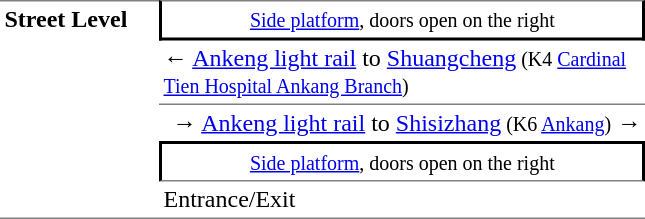<table cellspacing=0 cellpadding=3>
<tr>
<td rowspan="5" style="border-top:solid 1px gray;border-bottom:solid 1px gray;" width="100" valign="top"><strong>Street Level</strong></td>
<td style="border-right:solid 2px black;border-left:solid 2px black;border-bottom:solid 2px black;border-top:solid 1px gray" colspan=2 align=center><small><a href='#'>Side platform</a>, doors open on the right</small></td>
</tr>
<tr>
<td colspan="2" style="border-bottom:solid 1px gray;" width="100">←  <a href='#'>Ankeng light rail</a> to <a href='#'>Shuangcheng</a><small> (K4 <a href='#'>Cardinal Tien Hospital Ankang Branch</a>)</small></td>
</tr>
<tr>
<td></td>
<td><span>→</span>  <a href='#'>Ankeng light rail</a> to <a href='#'>Shisizhang</a><small> (K6 <a href='#'>Ankang</a>)</small> →</td>
</tr>
<tr>
<td style="border-top:solid 2px black;border-right:solid 2px black;border-left:solid 2px black;border-bottom:solid 1px gray;" colspan=2 align=center><small><a href='#'>Side platform</a>, doors open on the right</small></td>
</tr>
<tr>
<td colspan="2" style="border-bottom:solid 1px gray;" valign="top">Entrance/Exit</td>
</tr>
</table>
